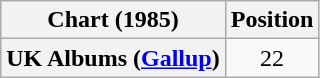<table class="wikitable plainrowheaders" style="text-align:center">
<tr>
<th scope="col">Chart (1985)</th>
<th scope="col">Position</th>
</tr>
<tr>
<th scope="row">UK Albums (<a href='#'>Gallup</a>)</th>
<td>22</td>
</tr>
</table>
